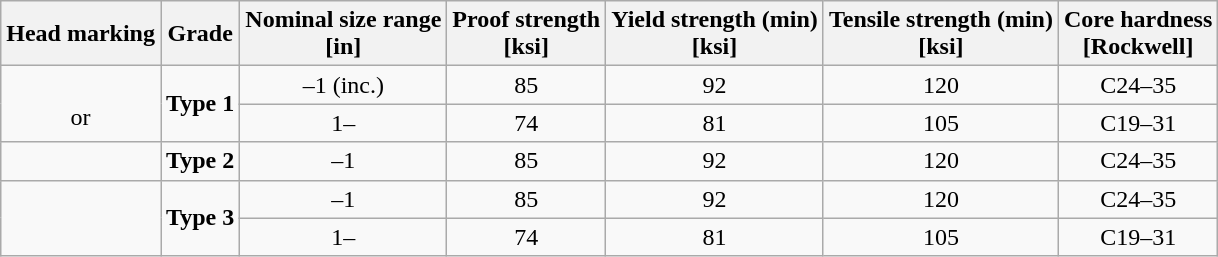<table class="wikitable" border="1" style="text-align:center">
<tr>
<th>Head marking</th>
<th>Grade</th>
<th>Nominal size range<br>[in]</th>
<th>Proof strength<br>[ksi]</th>
<th>Yield strength (min)<br>[ksi]</th>
<th>Tensile strength (min)<br>[ksi]</th>
<th>Core hardness<br>[Rockwell]</th>
</tr>
<tr>
<td rowspan="2"><br>or<br></td>
<td rowspan="2"><strong>Type 1</strong></td>
<td>–1 (inc.)</td>
<td>85</td>
<td>92</td>
<td>120</td>
<td>C24–35</td>
</tr>
<tr>
<td>1–</td>
<td>74</td>
<td>81</td>
<td>105</td>
<td>C19–31</td>
</tr>
<tr>
<td></td>
<td><strong>Type 2</strong></td>
<td>–1</td>
<td>85</td>
<td>92</td>
<td>120</td>
<td>C24–35</td>
</tr>
<tr>
<td rowspan="2"></td>
<td rowspan="2"><strong>Type 3</strong></td>
<td>–1</td>
<td>85</td>
<td>92</td>
<td>120</td>
<td>C24–35</td>
</tr>
<tr>
<td>1–</td>
<td>74</td>
<td>81</td>
<td>105</td>
<td>C19–31</td>
</tr>
</table>
